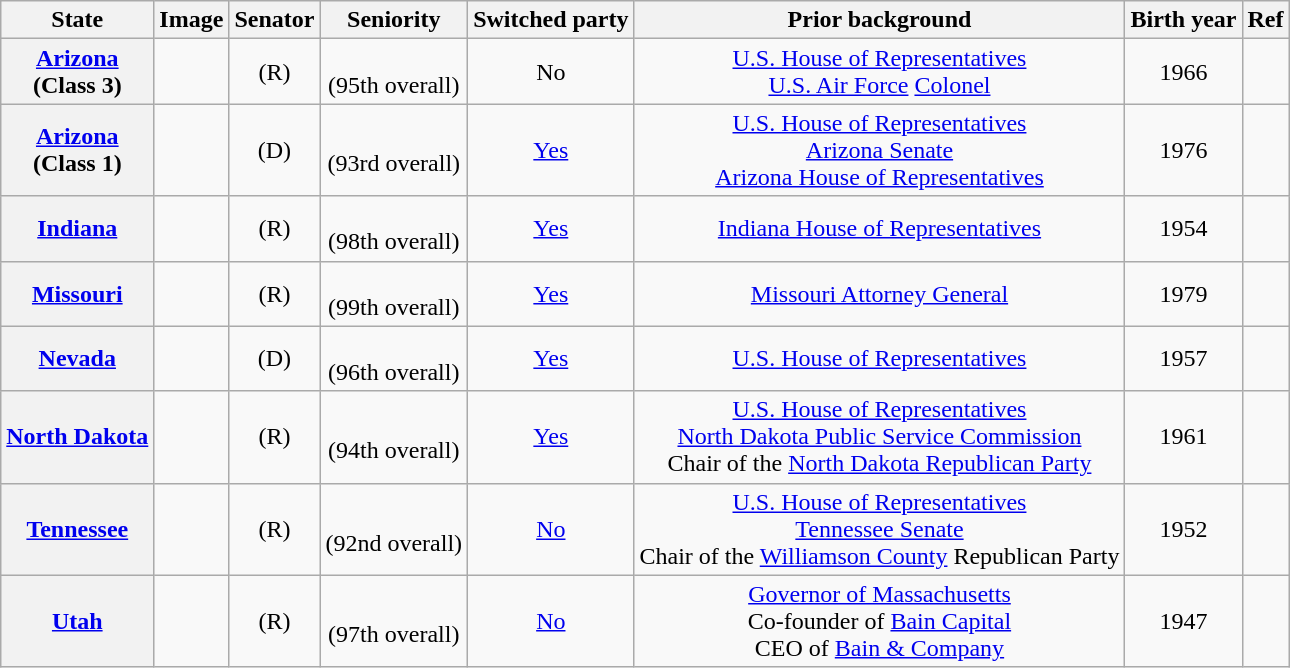<table class="sortable wikitable" style="text-align:center">
<tr>
<th>State</th>
<th>Image</th>
<th>Senator</th>
<th>Seniority</th>
<th>Switched party</th>
<th>Prior background</th>
<th>Birth year</th>
<th>Ref</th>
</tr>
<tr>
<th><a href='#'>Arizona</a><br>(Class 3)</th>
<td></td>
<td> (R)</td>
<td><br>(95th overall)</td>
<td>No<br></td>
<td><a href='#'>U.S. House of Representatives</a><br><a href='#'>U.S. Air Force</a> <a href='#'>Colonel</a></td>
<td>1966</td>
<td></td>
</tr>
<tr>
<th><a href='#'>Arizona</a><br>(Class 1)</th>
<td></td>
<td> (D)</td>
<td><br>(93rd overall)</td>
<td><a href='#'>Yes</a><br></td>
<td><a href='#'>U.S. House of Representatives</a><br><a href='#'>Arizona Senate</a><br><a href='#'>Arizona House of Representatives</a></td>
<td>1976</td>
<td></td>
</tr>
<tr>
<th><a href='#'>Indiana</a></th>
<td></td>
<td> (R)</td>
<td><br>(98th overall)</td>
<td><a href='#'>Yes</a><br></td>
<td><a href='#'>Indiana House of Representatives</a></td>
<td>1954</td>
<td></td>
</tr>
<tr>
<th><a href='#'>Missouri</a></th>
<td></td>
<td> (R)</td>
<td><br>(99th overall)</td>
<td><a href='#'>Yes</a><br></td>
<td><a href='#'>Missouri Attorney General</a></td>
<td>1979</td>
<td></td>
</tr>
<tr>
<th><a href='#'>Nevada</a></th>
<td></td>
<td> (D)</td>
<td><br>(96th overall)</td>
<td><a href='#'>Yes</a><br></td>
<td><a href='#'>U.S. House of Representatives</a></td>
<td>1957</td>
<td></td>
</tr>
<tr>
<th><a href='#'>North Dakota</a></th>
<td></td>
<td> (R)</td>
<td><br>(94th overall)</td>
<td><a href='#'>Yes</a><br></td>
<td><a href='#'>U.S. House of Representatives</a><br><a href='#'>North Dakota Public Service Commission</a><br>Chair of the <a href='#'>North Dakota Republican Party</a></td>
<td>1961</td>
<td></td>
</tr>
<tr>
<th><a href='#'>Tennessee</a></th>
<td></td>
<td> (R)</td>
<td><br>(92nd overall)</td>
<td><a href='#'>No</a><br></td>
<td><a href='#'>U.S. House of Representatives</a><br><a href='#'>Tennessee Senate</a><br>Chair of the <a href='#'>Williamson County</a> Republican Party</td>
<td>1952</td>
<td></td>
</tr>
<tr>
<th><a href='#'>Utah</a></th>
<td></td>
<td> (R)</td>
<td><br>(97th overall)</td>
<td><a href='#'>No</a><br></td>
<td><a href='#'>Governor of Massachusetts</a><br>Co-founder of <a href='#'>Bain Capital</a><br>CEO of <a href='#'>Bain & Company</a></td>
<td>1947</td>
<td></td>
</tr>
</table>
